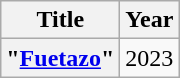<table class="wikitable plainrowheaders" style="text-align:center">
<tr>
<th scope="col">Title</th>
<th scope="col">Year</th>
</tr>
<tr>
<th scope="row">"<a href='#'>Fuetazo</a>"<br></th>
<td>2023</td>
</tr>
</table>
